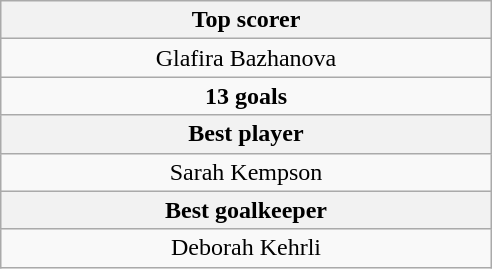<table class="wikitable" style="margin: 1em auto; text-align:center;">
<tr>
<th width=320>Top scorer</th>
</tr>
<tr>
<td> Glafira Bazhanova </td>
</tr>
<tr>
<td><strong>13 goals</strong></td>
</tr>
<tr>
<th>Best player</th>
</tr>
<tr>
<td> Sarah Kempson </td>
</tr>
<tr>
<th>Best goalkeeper</th>
</tr>
<tr>
<td> Deborah Kehrli </td>
</tr>
</table>
